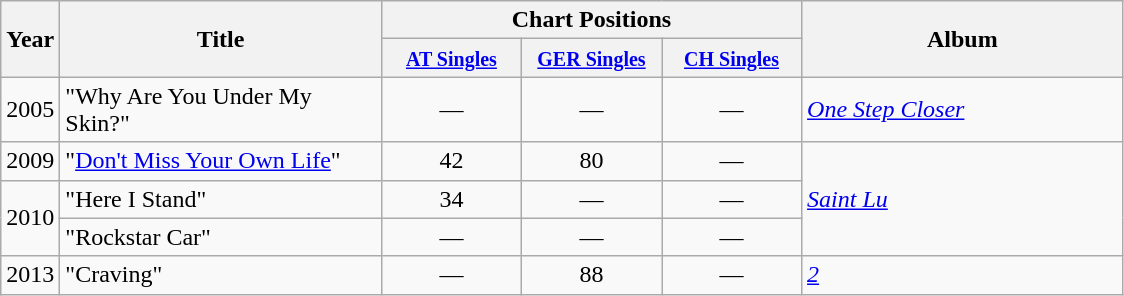<table class="wikitable">
<tr>
<th width="28" rowspan="2"><strong>Year</strong></th>
<th width="207" rowspan="2"><strong>Title</strong></th>
<th colspan="3"><strong>Chart Positions</strong></th>
<th width="207" rowspan="2"><strong>Album</strong></th>
</tr>
<tr>
<th width="86"><small><a href='#'>AT Singles</a></small></th>
<th width="86"><small><a href='#'>GER Singles</a></small></th>
<th width="86"><small><a href='#'>CH Singles</a></small></th>
</tr>
<tr>
<td>2005</td>
<td>"Why Are You Under My Skin?"</td>
<td align="center">—</td>
<td align="center">—</td>
<td align="center">—</td>
<td><em><a href='#'>One Step Closer</a></em></td>
</tr>
<tr>
<td>2009</td>
<td>"<a href='#'>Don't Miss Your Own Life</a>"</td>
<td align="center">42</td>
<td align="center">80</td>
<td align="center">—</td>
<td rowspan=3><em><a href='#'>Saint Lu</a></em></td>
</tr>
<tr>
<td rowspan=2>2010</td>
<td>"Here I Stand"</td>
<td align="center">34</td>
<td align="center">—</td>
<td align="center">—</td>
</tr>
<tr>
<td>"Rockstar Car"</td>
<td align="center">—</td>
<td align="center">—</td>
<td align="center">—</td>
</tr>
<tr>
<td>2013</td>
<td>"Craving"</td>
<td align="center">—</td>
<td align="center">88</td>
<td align="center">—</td>
<td><em><a href='#'>2</a></em></td>
</tr>
</table>
